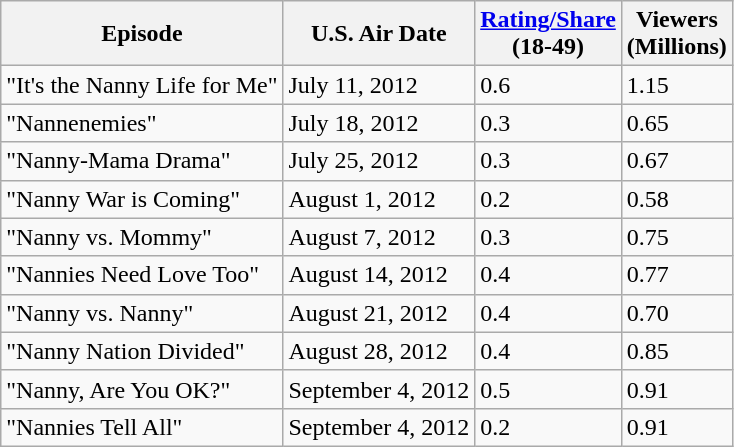<table class="wikitable sortable">
<tr>
<th>Episode</th>
<th>U.S. Air Date</th>
<th><a href='#'>Rating/Share</a><br>(18-49)</th>
<th>Viewers<br>(Millions)</th>
</tr>
<tr>
<td>"It's the Nanny Life for Me"</td>
<td>July 11, 2012</td>
<td>0.6</td>
<td>1.15</td>
</tr>
<tr>
<td>"Nannenemies"</td>
<td>July 18, 2012</td>
<td>0.3</td>
<td>0.65</td>
</tr>
<tr>
<td>"Nanny-Mama Drama"</td>
<td>July 25, 2012</td>
<td>0.3</td>
<td>0.67</td>
</tr>
<tr>
<td>"Nanny War is Coming"</td>
<td>August 1, 2012</td>
<td>0.2</td>
<td>0.58</td>
</tr>
<tr>
<td>"Nanny vs. Mommy"</td>
<td>August 7, 2012</td>
<td>0.3</td>
<td>0.75</td>
</tr>
<tr>
<td>"Nannies Need Love Too"</td>
<td>August 14, 2012</td>
<td>0.4</td>
<td>0.77</td>
</tr>
<tr>
<td>"Nanny vs. Nanny"</td>
<td>August 21, 2012</td>
<td>0.4</td>
<td>0.70</td>
</tr>
<tr>
<td>"Nanny Nation Divided"</td>
<td>August 28, 2012</td>
<td>0.4</td>
<td>0.85</td>
</tr>
<tr>
<td>"Nanny, Are You OK?"</td>
<td>September 4, 2012</td>
<td>0.5</td>
<td>0.91</td>
</tr>
<tr>
<td>"Nannies Tell All"</td>
<td>September 4, 2012</td>
<td>0.2</td>
<td>0.91</td>
</tr>
</table>
